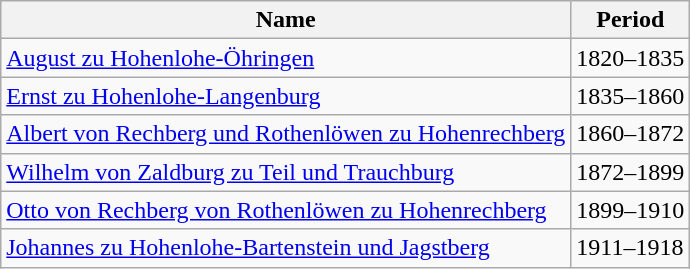<table class="wikitable">
<tr>
<th>Name</th>
<th>Period</th>
</tr>
<tr>
<td><a href='#'>August zu Hohenlohe-Öhringen</a></td>
<td>1820–1835</td>
</tr>
<tr>
<td><a href='#'>Ernst zu Hohenlohe-Langenburg</a></td>
<td>1835–1860</td>
</tr>
<tr>
<td><a href='#'>Albert von Rechberg und Rothenlöwen zu Hohenrechberg</a></td>
<td>1860–1872</td>
</tr>
<tr>
<td><a href='#'>Wilhelm von Zaldburg zu Teil und Trauchburg</a></td>
<td>1872–1899</td>
</tr>
<tr>
<td><a href='#'>Otto von Rechberg von Rothenlöwen zu Hohenrechberg</a></td>
<td>1899–1910</td>
</tr>
<tr>
<td><a href='#'>Johannes zu Hohenlohe-Bartenstein und Jagstberg</a></td>
<td>1911–1918</td>
</tr>
</table>
